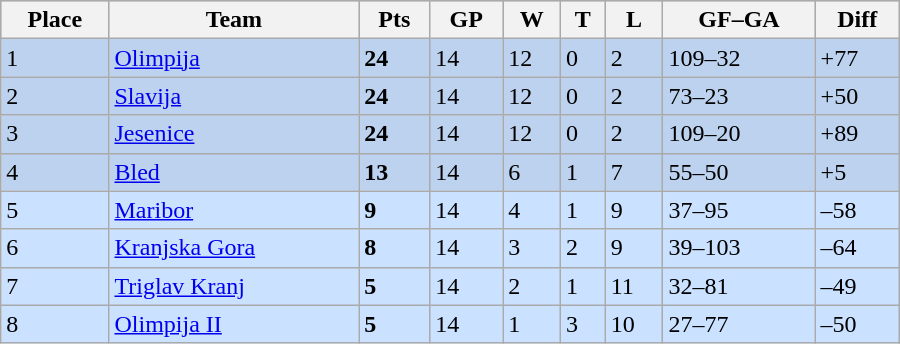<table class="wikitable" width="600px">
<tr style="background-color:#c0c0c0;">
<th>Place</th>
<th>Team</th>
<th>Pts</th>
<th>GP</th>
<th>W</th>
<th>T</th>
<th>L</th>
<th>GF–GA</th>
<th>Diff</th>
</tr>
<tr bgcolor="#BCD2EE">
<td>1</td>
<td><a href='#'>Olimpija</a></td>
<td><strong>24</strong></td>
<td>14</td>
<td>12</td>
<td>0</td>
<td>2</td>
<td>109–32</td>
<td>+77</td>
</tr>
<tr bgcolor="#BCD2EE">
<td>2</td>
<td><a href='#'>Slavija</a></td>
<td><strong>24</strong></td>
<td>14</td>
<td>12</td>
<td>0</td>
<td>2</td>
<td>73–23</td>
<td>+50</td>
</tr>
<tr bgcolor="#BCD2EE">
<td>3</td>
<td><a href='#'>Jesenice</a></td>
<td><strong>24</strong></td>
<td>14</td>
<td>12</td>
<td>0</td>
<td>2</td>
<td>109–20</td>
<td>+89</td>
</tr>
<tr bgcolor="#BCD2EE">
<td>4</td>
<td><a href='#'>Bled</a></td>
<td><strong>13</strong></td>
<td>14</td>
<td>6</td>
<td>1</td>
<td>7</td>
<td>55–50</td>
<td>+5</td>
</tr>
<tr bgcolor="#CAE1FF">
<td>5</td>
<td><a href='#'>Maribor</a></td>
<td><strong>9</strong></td>
<td>14</td>
<td>4</td>
<td>1</td>
<td>9</td>
<td>37–95</td>
<td>–58</td>
</tr>
<tr bgcolor="#CAE1FF">
<td>6</td>
<td><a href='#'>Kranjska Gora</a></td>
<td><strong>8</strong></td>
<td>14</td>
<td>3</td>
<td>2</td>
<td>9</td>
<td>39–103</td>
<td>–64</td>
</tr>
<tr bgcolor="#CAE1FF">
<td>7</td>
<td><a href='#'>Triglav Kranj</a></td>
<td><strong>5</strong></td>
<td>14</td>
<td>2</td>
<td>1</td>
<td>11</td>
<td>32–81</td>
<td>–49</td>
</tr>
<tr bgcolor="#CAE1FF">
<td>8</td>
<td><a href='#'>Olimpija II</a></td>
<td><strong>5</strong></td>
<td>14</td>
<td>1</td>
<td>3</td>
<td>10</td>
<td>27–77</td>
<td>–50</td>
</tr>
</table>
